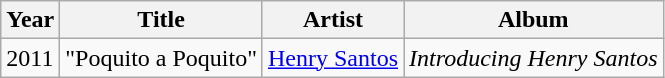<table class="wikitable">
<tr>
<th>Year</th>
<th>Title</th>
<th>Artist</th>
<th>Album</th>
</tr>
<tr>
<td>2011</td>
<td>"Poquito a Poquito"</td>
<td><a href='#'>Henry Santos</a></td>
<td><em>Introducing Henry Santos</em></td>
</tr>
</table>
